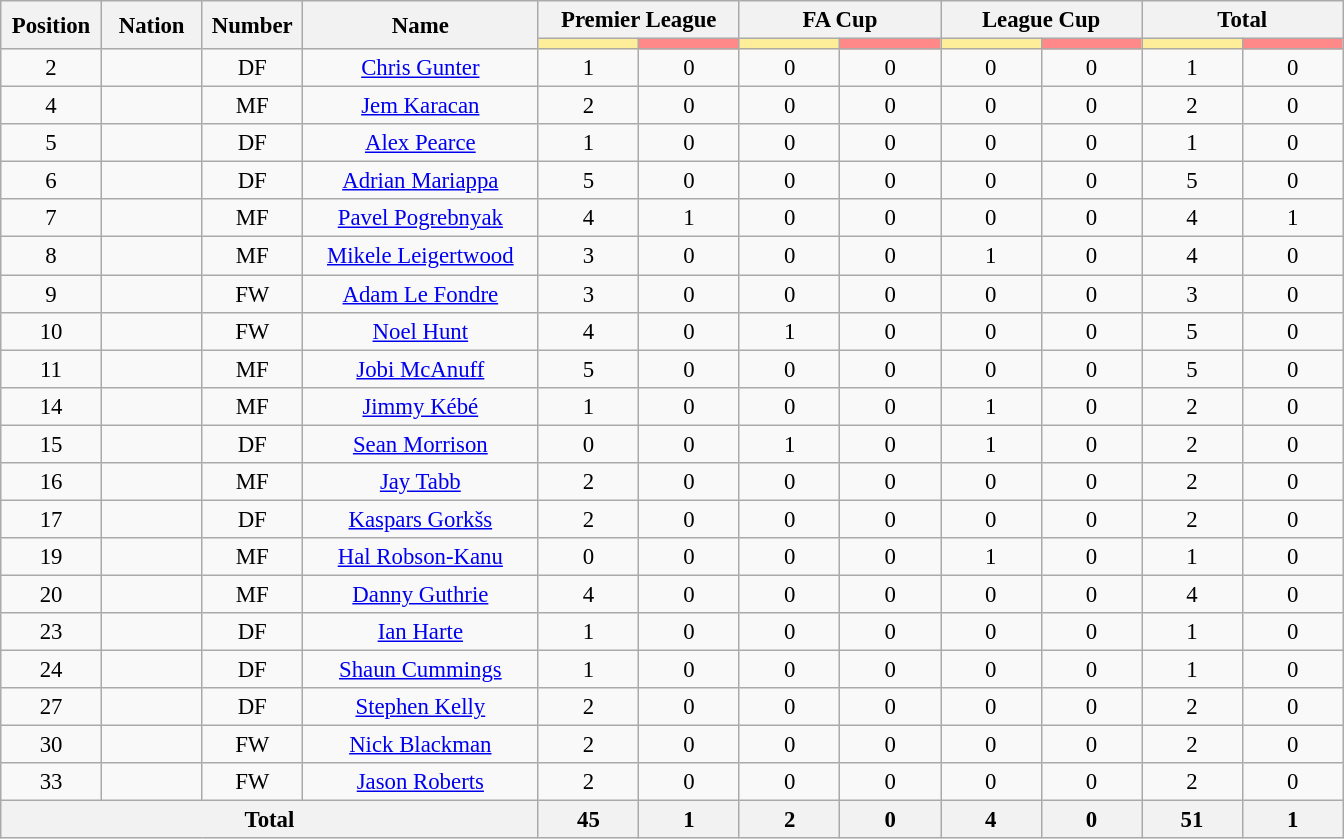<table class="wikitable" style="font-size: 95%; text-align: center">
<tr>
<th rowspan="2" style="width:60px;">Position</th>
<th rowspan="2" style="width:60px;">Nation</th>
<th rowspan="2" style="width:60px;">Number</th>
<th rowspan="2" style="width:150px;">Name</th>
<th colspan=2>Premier League</th>
<th colspan=2>FA Cup</th>
<th colspan=2>League Cup</th>
<th colspan=2>Total</th>
</tr>
<tr>
<th style="width:60px; background:#fe9;"></th>
<th style="width:60px; background:#ff8888;"></th>
<th style="width:60px; background:#fe9;"></th>
<th style="width:60px; background:#ff8888;"></th>
<th style="width:60px; background:#fe9;"></th>
<th style="width:60px; background:#ff8888;"></th>
<th style="width:60px; background:#fe9;"></th>
<th style="width:60px; background:#ff8888;"></th>
</tr>
<tr>
<td>2</td>
<td></td>
<td>DF</td>
<td><a href='#'>Chris Gunter</a></td>
<td>1</td>
<td>0</td>
<td>0</td>
<td>0</td>
<td>0</td>
<td>0</td>
<td>1</td>
<td>0</td>
</tr>
<tr>
<td>4</td>
<td></td>
<td>MF</td>
<td><a href='#'>Jem Karacan</a></td>
<td>2</td>
<td>0</td>
<td>0</td>
<td>0</td>
<td>0</td>
<td>0</td>
<td>2</td>
<td>0</td>
</tr>
<tr>
<td>5</td>
<td></td>
<td>DF</td>
<td><a href='#'>Alex Pearce</a></td>
<td>1</td>
<td>0</td>
<td>0</td>
<td>0</td>
<td>0</td>
<td>0</td>
<td>1</td>
<td>0</td>
</tr>
<tr>
<td>6</td>
<td></td>
<td>DF</td>
<td><a href='#'>Adrian Mariappa</a></td>
<td>5</td>
<td>0</td>
<td>0</td>
<td>0</td>
<td>0</td>
<td>0</td>
<td>5</td>
<td>0</td>
</tr>
<tr>
<td>7</td>
<td></td>
<td>MF</td>
<td><a href='#'>Pavel Pogrebnyak</a></td>
<td>4</td>
<td>1</td>
<td>0</td>
<td>0</td>
<td>0</td>
<td>0</td>
<td>4</td>
<td>1</td>
</tr>
<tr>
<td>8</td>
<td></td>
<td>MF</td>
<td><a href='#'>Mikele Leigertwood</a></td>
<td>3</td>
<td>0</td>
<td>0</td>
<td>0</td>
<td>1</td>
<td>0</td>
<td>4</td>
<td>0</td>
</tr>
<tr>
<td>9</td>
<td></td>
<td>FW</td>
<td><a href='#'>Adam Le Fondre</a></td>
<td>3</td>
<td>0</td>
<td>0</td>
<td>0</td>
<td>0</td>
<td>0</td>
<td>3</td>
<td>0</td>
</tr>
<tr>
<td>10</td>
<td></td>
<td>FW</td>
<td><a href='#'>Noel Hunt</a></td>
<td>4</td>
<td>0</td>
<td>1</td>
<td>0</td>
<td>0</td>
<td>0</td>
<td>5</td>
<td>0</td>
</tr>
<tr>
<td>11</td>
<td></td>
<td>MF</td>
<td><a href='#'>Jobi McAnuff</a></td>
<td>5</td>
<td>0</td>
<td>0</td>
<td>0</td>
<td>0</td>
<td>0</td>
<td>5</td>
<td>0</td>
</tr>
<tr>
<td>14</td>
<td></td>
<td>MF</td>
<td><a href='#'>Jimmy Kébé</a></td>
<td>1</td>
<td>0</td>
<td>0</td>
<td>0</td>
<td>1</td>
<td>0</td>
<td>2</td>
<td>0</td>
</tr>
<tr>
<td>15</td>
<td></td>
<td>DF</td>
<td><a href='#'>Sean Morrison</a></td>
<td>0</td>
<td>0</td>
<td>1</td>
<td>0</td>
<td>1</td>
<td>0</td>
<td>2</td>
<td>0</td>
</tr>
<tr>
<td>16</td>
<td></td>
<td>MF</td>
<td><a href='#'>Jay Tabb</a></td>
<td>2</td>
<td>0</td>
<td>0</td>
<td>0</td>
<td>0</td>
<td>0</td>
<td>2</td>
<td>0</td>
</tr>
<tr>
<td>17</td>
<td></td>
<td>DF</td>
<td><a href='#'>Kaspars Gorkšs</a></td>
<td>2</td>
<td>0</td>
<td>0</td>
<td>0</td>
<td>0</td>
<td>0</td>
<td>2</td>
<td>0</td>
</tr>
<tr>
<td>19</td>
<td></td>
<td>MF</td>
<td><a href='#'>Hal Robson-Kanu</a></td>
<td>0</td>
<td>0</td>
<td>0</td>
<td>0</td>
<td>1</td>
<td>0</td>
<td>1</td>
<td>0</td>
</tr>
<tr>
<td>20</td>
<td></td>
<td>MF</td>
<td><a href='#'>Danny Guthrie</a></td>
<td>4</td>
<td>0</td>
<td>0</td>
<td>0</td>
<td>0</td>
<td>0</td>
<td>4</td>
<td>0</td>
</tr>
<tr>
<td>23</td>
<td></td>
<td>DF</td>
<td><a href='#'>Ian Harte</a></td>
<td>1</td>
<td>0</td>
<td>0</td>
<td>0</td>
<td>0</td>
<td>0</td>
<td>1</td>
<td>0</td>
</tr>
<tr>
<td>24</td>
<td></td>
<td>DF</td>
<td><a href='#'>Shaun Cummings</a></td>
<td>1</td>
<td>0</td>
<td>0</td>
<td>0</td>
<td>0</td>
<td>0</td>
<td>1</td>
<td>0</td>
</tr>
<tr>
<td>27</td>
<td></td>
<td>DF</td>
<td><a href='#'>Stephen Kelly</a></td>
<td>2</td>
<td>0</td>
<td>0</td>
<td>0</td>
<td>0</td>
<td>0</td>
<td>2</td>
<td>0</td>
</tr>
<tr>
<td>30</td>
<td></td>
<td>FW</td>
<td><a href='#'>Nick Blackman</a></td>
<td>2</td>
<td>0</td>
<td>0</td>
<td>0</td>
<td>0</td>
<td>0</td>
<td>2</td>
<td>0</td>
</tr>
<tr>
<td>33</td>
<td></td>
<td>FW</td>
<td><a href='#'>Jason Roberts</a></td>
<td>2</td>
<td>0</td>
<td>0</td>
<td>0</td>
<td>0</td>
<td>0</td>
<td>2</td>
<td>0</td>
</tr>
<tr>
<th colspan=4>Total</th>
<th>45</th>
<th>1</th>
<th>2</th>
<th>0</th>
<th>4</th>
<th>0</th>
<th>51</th>
<th>1</th>
</tr>
</table>
